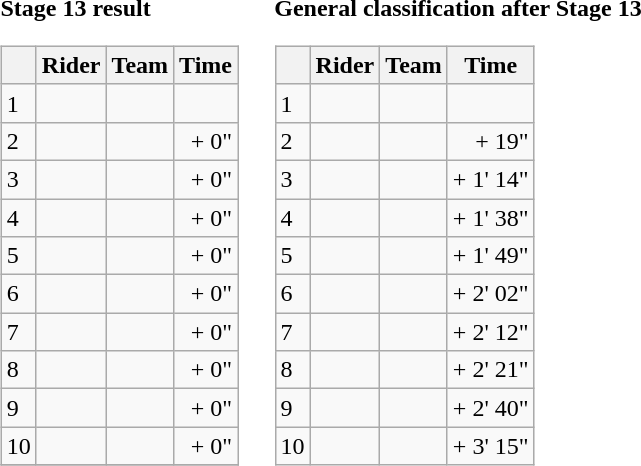<table>
<tr>
<td><strong>Stage 13 result</strong><br><table class="wikitable">
<tr>
<th></th>
<th>Rider</th>
<th>Team</th>
<th>Time</th>
</tr>
<tr>
<td>1</td>
<td></td>
<td></td>
<td align="right"></td>
</tr>
<tr>
<td>2</td>
<td></td>
<td></td>
<td align="right">+ 0"</td>
</tr>
<tr>
<td>3</td>
<td></td>
<td></td>
<td align="right">+ 0"</td>
</tr>
<tr>
<td>4</td>
<td></td>
<td></td>
<td align="right">+ 0"</td>
</tr>
<tr>
<td>5</td>
<td></td>
<td></td>
<td align="right">+ 0"</td>
</tr>
<tr>
<td>6</td>
<td></td>
<td></td>
<td align="right">+ 0"</td>
</tr>
<tr>
<td>7</td>
<td></td>
<td></td>
<td align="right">+ 0"</td>
</tr>
<tr>
<td>8</td>
<td></td>
<td></td>
<td align="right">+ 0"</td>
</tr>
<tr>
<td>9</td>
<td></td>
<td></td>
<td align="right">+ 0"</td>
</tr>
<tr>
<td>10</td>
<td></td>
<td></td>
<td align="right">+ 0"</td>
</tr>
<tr>
</tr>
</table>
</td>
<td></td>
<td><strong>General classification after Stage 13</strong><br><table class="wikitable">
<tr>
<th></th>
<th>Rider</th>
<th>Team</th>
<th>Time</th>
</tr>
<tr>
<td>1</td>
<td> </td>
<td></td>
<td align="right"></td>
</tr>
<tr>
<td>2</td>
<td></td>
<td></td>
<td align="right">+ 19"</td>
</tr>
<tr>
<td>3</td>
<td></td>
<td></td>
<td align="right">+ 1' 14"</td>
</tr>
<tr>
<td>4</td>
<td></td>
<td></td>
<td align="right">+ 1' 38"</td>
</tr>
<tr>
<td>5</td>
<td></td>
<td></td>
<td align="right">+ 1' 49"</td>
</tr>
<tr>
<td>6</td>
<td></td>
<td></td>
<td align="right">+ 2' 02"</td>
</tr>
<tr>
<td>7</td>
<td></td>
<td></td>
<td align="right">+ 2' 12"</td>
</tr>
<tr>
<td>8</td>
<td></td>
<td></td>
<td align="right">+ 2' 21"</td>
</tr>
<tr>
<td>9</td>
<td></td>
<td></td>
<td align="right">+ 2' 40"</td>
</tr>
<tr>
<td>10</td>
<td></td>
<td></td>
<td align="right">+ 3' 15"</td>
</tr>
</table>
</td>
</tr>
</table>
